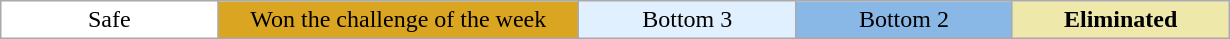<table class="wikitable" style="margin:1em auto; text-align:center;">
<tr>
<td bgcolor="white" width="15%">Safe</td>
<td style="background:goldenrod; width:25%;">Won the challenge of the week</td>
<td bgcolor="#E0F0FF"  width="15%">Bottom 3</td>
<td bgcolor="#8AB8E6"  width="15%">Bottom 2</td>
<td bgcolor="#EEE8AA"  width="15%"><strong>Eliminated</strong></td>
</tr>
</table>
